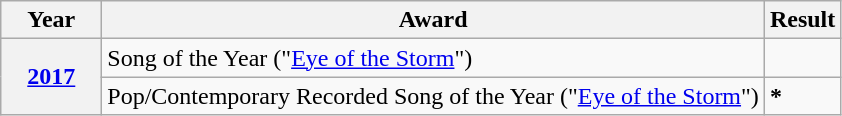<table class="wikitable">
<tr>
<th style="width:60px;">Year</th>
<th>Award</th>
<th>Result</th>
</tr>
<tr>
<th rowspan="2"><a href='#'>2017</a></th>
<td>Song of the Year ("<a href='#'>Eye of the Storm</a>")</td>
<td></td>
</tr>
<tr>
<td>Pop/Contemporary Recorded Song of the Year ("<a href='#'>Eye of the Storm</a>")</td>
<td><span><strong>*</strong></span></td>
</tr>
</table>
